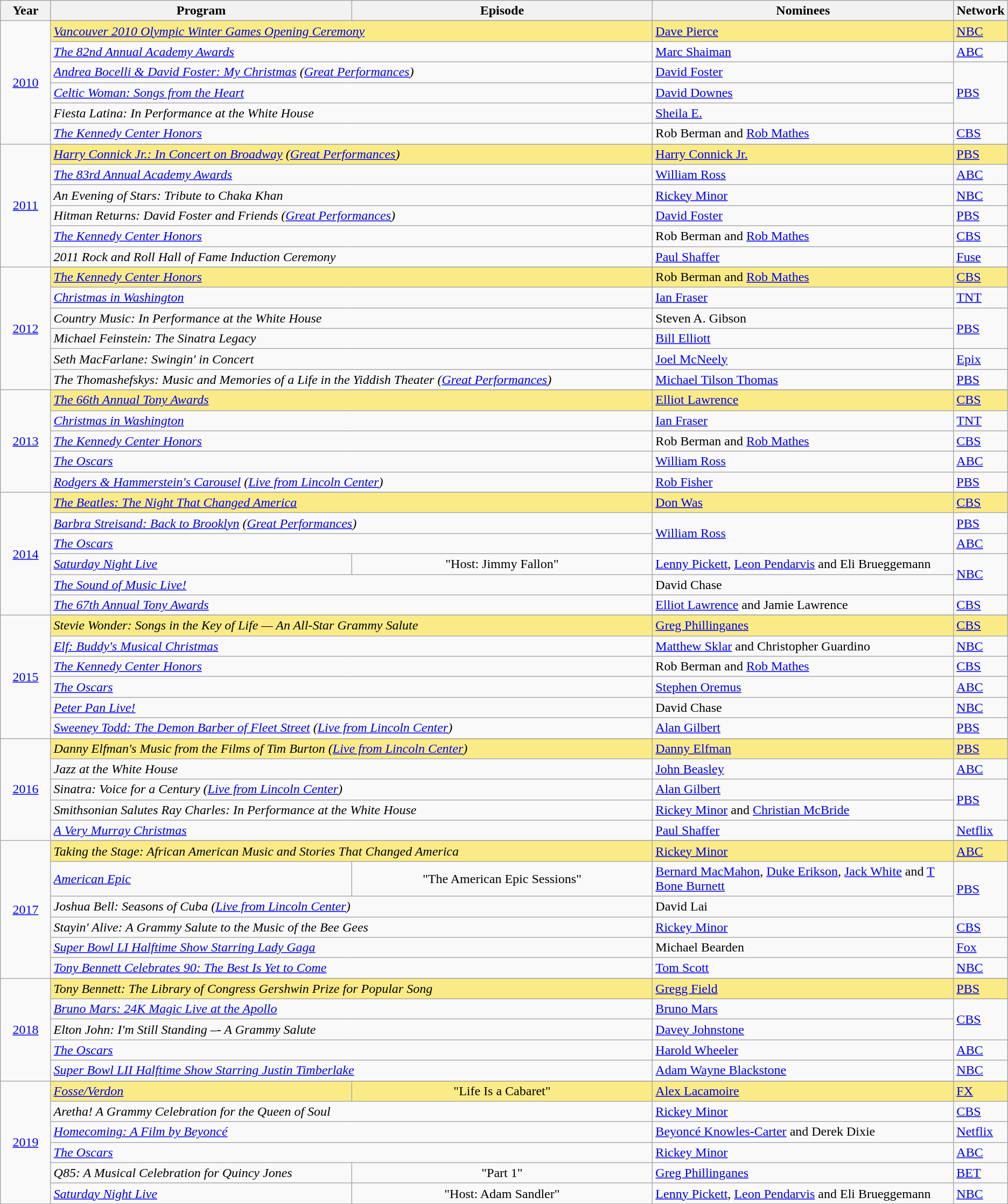<table class="wikitable">
<tr>
<th width="5%">Year</th>
<th width="30%">Program</th>
<th width="30%">Episode</th>
<th width="30%">Nominees</th>
<th width="5%">Network</th>
</tr>
<tr>
<td rowspan="7" style="text-align:center;"><a href='#'>2010</a><br></td>
</tr>
<tr style="background:#FAEB86;">
<td colspan=2><em><a href='#'>Vancouver 2010 Olympic Winter Games Opening Ceremony</a></em></td>
<td><a href='#'>Dave Pierce</a></td>
<td><a href='#'>NBC</a></td>
</tr>
<tr>
<td colspan=2><em><a href='#'>The 82nd Annual Academy Awards</a></em></td>
<td><a href='#'>Marc Shaiman</a></td>
<td><a href='#'>ABC</a></td>
</tr>
<tr>
<td colspan=2><em><a href='#'>Andrea Bocelli & David Foster: My Christmas</a> (<a href='#'>Great Performances</a>)</em></td>
<td><a href='#'>David Foster</a></td>
<td rowspan=3><a href='#'>PBS</a></td>
</tr>
<tr>
<td colspan=2><em><a href='#'>Celtic Woman: Songs from the Heart</a></em></td>
<td><a href='#'>David Downes</a></td>
</tr>
<tr>
<td colspan=2><em>Fiesta Latina: In Performance at the White House</em></td>
<td><a href='#'>Sheila E.</a></td>
</tr>
<tr>
<td colspan=2><em><a href='#'>The Kennedy Center Honors</a></em></td>
<td>Rob Berman and <a href='#'>Rob Mathes</a></td>
<td><a href='#'>CBS</a></td>
</tr>
<tr>
<td rowspan="7" style="text-align:center;"><a href='#'>2011</a><br></td>
</tr>
<tr style="background:#FAEB86;">
<td colspan=2><em><a href='#'>Harry Connick Jr.: In Concert on Broadway</a> (<a href='#'>Great Performances</a>)</em></td>
<td><a href='#'>Harry Connick Jr.</a></td>
<td><a href='#'>PBS</a></td>
</tr>
<tr>
<td colspan=2><em><a href='#'>The 83rd Annual Academy Awards</a></em></td>
<td><a href='#'>William Ross</a></td>
<td><a href='#'>ABC</a></td>
</tr>
<tr>
<td colspan=2><em>An Evening of Stars: Tribute to Chaka Khan</em></td>
<td><a href='#'>Rickey Minor</a></td>
<td><a href='#'>NBC</a></td>
</tr>
<tr>
<td colspan=2><em>Hitman Returns: David Foster and Friends (<a href='#'>Great Performances</a>)</em></td>
<td><a href='#'>David Foster</a></td>
<td><a href='#'>PBS</a></td>
</tr>
<tr>
<td colspan=2><em><a href='#'>The Kennedy Center Honors</a></em></td>
<td>Rob Berman and <a href='#'>Rob Mathes</a></td>
<td><a href='#'>CBS</a></td>
</tr>
<tr>
<td colspan=2><em>2011 Rock and Roll Hall of Fame Induction Ceremony</em></td>
<td><a href='#'>Paul Shaffer</a></td>
<td><a href='#'>Fuse</a></td>
</tr>
<tr>
<td rowspan="7" style="text-align:center;"><a href='#'>2012</a><br></td>
</tr>
<tr style="background:#FAEB86;">
<td colspan=2><em><a href='#'>The Kennedy Center Honors</a></em></td>
<td>Rob Berman and <a href='#'>Rob Mathes</a></td>
<td><a href='#'>CBS</a></td>
</tr>
<tr>
<td colspan=2><em><a href='#'>Christmas in Washington</a></em></td>
<td><a href='#'>Ian Fraser</a></td>
<td><a href='#'>TNT</a></td>
</tr>
<tr>
<td colspan=2><em>Country Music: In Performance at the White House</em></td>
<td>Steven A. Gibson</td>
<td rowspan=2><a href='#'>PBS</a></td>
</tr>
<tr>
<td colspan=2><em>Michael Feinstein: The Sinatra Legacy</em></td>
<td><a href='#'>Bill Elliott</a></td>
</tr>
<tr>
<td colspan=2><em>Seth MacFarlane: Swingin' in Concert</em></td>
<td><a href='#'>Joel McNeely</a></td>
<td><a href='#'>Epix</a></td>
</tr>
<tr>
<td colspan=2><em>The Thomashefskys: Music and Memories of a Life in the Yiddish Theater (<a href='#'>Great Performances</a>)</em></td>
<td><a href='#'>Michael Tilson Thomas</a></td>
<td><a href='#'>PBS</a></td>
</tr>
<tr>
<td rowspan="6" style="text-align:center;"><a href='#'>2013</a><br></td>
</tr>
<tr style="background:#FAEB86;">
<td colspan=2><em><a href='#'>The 66th Annual Tony Awards</a></em></td>
<td><a href='#'>Elliot Lawrence</a></td>
<td><a href='#'>CBS</a></td>
</tr>
<tr>
<td colspan=2><em><a href='#'>Christmas in Washington</a></em></td>
<td><a href='#'>Ian Fraser</a></td>
<td><a href='#'>TNT</a></td>
</tr>
<tr>
<td colspan=2><em><a href='#'>The Kennedy Center Honors</a></em></td>
<td>Rob Berman and <a href='#'>Rob Mathes</a></td>
<td><a href='#'>CBS</a></td>
</tr>
<tr>
<td colspan=2><em><a href='#'>The Oscars</a></em></td>
<td><a href='#'>William Ross</a></td>
<td><a href='#'>ABC</a></td>
</tr>
<tr>
<td colspan=2><em><a href='#'>Rodgers & Hammerstein's Carousel</a> (<a href='#'>Live from Lincoln Center</a>)</em></td>
<td><a href='#'>Rob Fisher</a></td>
<td><a href='#'>PBS</a></td>
</tr>
<tr>
<td rowspan="7" style="text-align:center;"><a href='#'>2014</a><br></td>
</tr>
<tr style="background:#FAEB86;">
<td colspan=2><em><a href='#'>The Beatles: The Night That Changed America</a></em></td>
<td><a href='#'>Don Was</a></td>
<td><a href='#'>CBS</a></td>
</tr>
<tr>
<td colspan=2><em><a href='#'>Barbra Streisand: Back to Brooklyn</a> (<a href='#'>Great Performances</a>)</em></td>
<td rowspan=2><a href='#'>William Ross</a></td>
<td><a href='#'>PBS</a></td>
</tr>
<tr>
<td colspan=2><em><a href='#'>The Oscars</a></em></td>
<td><a href='#'>ABC</a></td>
</tr>
<tr>
<td><em><a href='#'>Saturday Night Live</a></em></td>
<td align=center>"Host: Jimmy Fallon"</td>
<td><a href='#'>Lenny Pickett</a>, <a href='#'>Leon Pendarvis</a> and Eli Brueggemann</td>
<td rowspan=2><a href='#'>NBC</a></td>
</tr>
<tr>
<td colspan=2><em><a href='#'>The Sound of Music Live!</a></em></td>
<td>David Chase</td>
</tr>
<tr>
<td colspan=2><em><a href='#'>The 67th Annual Tony Awards</a></em></td>
<td><a href='#'>Elliot Lawrence</a> and Jamie Lawrence</td>
<td><a href='#'>CBS</a></td>
</tr>
<tr>
<td rowspan="7" style="text-align:center;"><a href='#'>2015</a><br></td>
</tr>
<tr style="background:#FAEB86;">
<td colspan=2><em>Stevie Wonder: Songs in the Key of Life — An All-Star Grammy Salute</em></td>
<td><a href='#'>Greg Phillinganes</a></td>
<td><a href='#'>CBS</a></td>
</tr>
<tr>
<td colspan=2><em><a href='#'>Elf: Buddy's Musical Christmas</a></em></td>
<td><a href='#'>Matthew Sklar</a> and Christopher Guardino</td>
<td><a href='#'>NBC</a></td>
</tr>
<tr>
<td colspan=2><em><a href='#'>The Kennedy Center Honors</a></em></td>
<td>Rob Berman and <a href='#'>Rob Mathes</a></td>
<td><a href='#'>CBS</a></td>
</tr>
<tr>
<td colspan=2><em><a href='#'>The Oscars</a></em></td>
<td><a href='#'>Stephen Oremus</a></td>
<td><a href='#'>ABC</a></td>
</tr>
<tr>
<td colspan=2><em><a href='#'>Peter Pan Live!</a></em></td>
<td>David Chase</td>
<td><a href='#'>NBC</a></td>
</tr>
<tr>
<td colspan=2><em><a href='#'>Sweeney Todd: The Demon Barber of Fleet Street</a> (<a href='#'>Live from Lincoln Center</a>)</em></td>
<td><a href='#'>Alan Gilbert</a></td>
<td><a href='#'>PBS</a></td>
</tr>
<tr>
<td rowspan="6" style="text-align:center;"><a href='#'>2016</a><br></td>
</tr>
<tr style="background:#FAEB86;">
<td colspan=2><em>Danny Elfman's Music from the Films of Tim Burton (<a href='#'>Live from Lincoln Center</a>)</em></td>
<td><a href='#'>Danny Elfman</a></td>
<td><a href='#'>PBS</a></td>
</tr>
<tr>
<td colspan=2><em>Jazz at the White House</em></td>
<td><a href='#'>John Beasley</a></td>
<td><a href='#'>ABC</a></td>
</tr>
<tr>
<td colspan=2><em>Sinatra: Voice for a Century (<a href='#'>Live from Lincoln Center</a>)</em></td>
<td><a href='#'>Alan Gilbert</a></td>
<td rowspan=2><a href='#'>PBS</a></td>
</tr>
<tr>
<td colspan=2><em>Smithsonian Salutes Ray Charles: In Performance at the White House</em></td>
<td><a href='#'>Rickey Minor</a> and <a href='#'>Christian McBride</a></td>
</tr>
<tr>
<td colspan=2><em><a href='#'>A Very Murray Christmas</a></em></td>
<td><a href='#'>Paul Shaffer</a></td>
<td><a href='#'>Netflix</a></td>
</tr>
<tr>
<td rowspan="7" style="text-align:center;"><a href='#'>2017</a><br></td>
</tr>
<tr style="background:#FAEB86;">
<td colspan=2><em>Taking the Stage: African American Music and Stories That Changed America</em></td>
<td><a href='#'>Rickey Minor</a></td>
<td><a href='#'>ABC</a></td>
</tr>
<tr>
<td><em><a href='#'>American Epic</a></em></td>
<td align=center>"The American Epic Sessions"</td>
<td><a href='#'>Bernard MacMahon</a>, <a href='#'>Duke Erikson</a>, <a href='#'>Jack White</a> and <a href='#'>T Bone Burnett</a></td>
<td rowspan=2><a href='#'>PBS</a></td>
</tr>
<tr>
<td colspan=2><em>Joshua Bell: Seasons of Cuba (<a href='#'>Live from Lincoln Center</a>)</em></td>
<td>David Lai</td>
</tr>
<tr>
<td colspan=2><em>Stayin' Alive: A Grammy Salute to the Music of the Bee Gees</em></td>
<td><a href='#'>Rickey Minor</a></td>
<td><a href='#'>CBS</a></td>
</tr>
<tr>
<td colspan=2><em><a href='#'>Super Bowl LI Halftime Show Starring Lady Gaga</a></em></td>
<td>Michael Bearden</td>
<td><a href='#'>Fox</a></td>
</tr>
<tr>
<td colspan=2><em><a href='#'>Tony Bennett Celebrates 90: The Best Is Yet to Come</a></em></td>
<td><a href='#'>Tom Scott</a></td>
<td><a href='#'>NBC</a></td>
</tr>
<tr>
<td rowspan="6" style="text-align:center;"><a href='#'>2018</a><br></td>
</tr>
<tr style="background:#FAEB86;">
<td colspan=2><em>Tony Bennett: The Library of Congress Gershwin Prize for Popular Song</em></td>
<td><a href='#'>Gregg Field</a></td>
<td><a href='#'>PBS</a></td>
</tr>
<tr>
<td colspan=2><em><a href='#'>Bruno Mars: 24K Magic Live at the Apollo</a></em></td>
<td><a href='#'>Bruno Mars</a></td>
<td rowspan="2"><a href='#'>CBS</a></td>
</tr>
<tr>
<td colspan=2><em>Elton John: I'm Still Standing –- A Grammy Salute</em></td>
<td><a href='#'>Davey Johnstone</a></td>
</tr>
<tr>
<td colspan=2><em><a href='#'>The Oscars</a></em></td>
<td><a href='#'>Harold Wheeler</a></td>
<td><a href='#'>ABC</a></td>
</tr>
<tr>
<td colspan=2><em><a href='#'>Super Bowl LII Halftime Show Starring Justin Timberlake</a></em></td>
<td><a href='#'>Adam Wayne Blackstone</a></td>
<td><a href='#'>NBC</a></td>
</tr>
<tr>
<td rowspan="7" style="text-align:center;"><a href='#'>2019</a><br></td>
</tr>
<tr style="background:#FAEB86;">
<td><em><a href='#'>Fosse/Verdon</a></em></td>
<td align=center>"Life Is a Cabaret"</td>
<td><a href='#'>Alex Lacamoire</a></td>
<td><a href='#'>FX</a></td>
</tr>
<tr>
<td colspan=2><em>Aretha! A Grammy Celebration for the Queen of Soul</em></td>
<td><a href='#'>Rickey Minor</a></td>
<td><a href='#'>CBS</a></td>
</tr>
<tr>
<td colspan=2><em><a href='#'>Homecoming: A Film by Beyoncé</a></em></td>
<td><a href='#'>Beyoncé Knowles-Carter</a> and Derek Dixie</td>
<td><a href='#'>Netflix</a></td>
</tr>
<tr>
<td colspan=2><em><a href='#'>The Oscars</a></em></td>
<td><a href='#'>Rickey Minor</a></td>
<td><a href='#'>ABC</a></td>
</tr>
<tr>
<td><em>Q85: A Musical Celebration for Quincy Jones</em></td>
<td align=center>"Part 1"</td>
<td><a href='#'>Greg Phillinganes</a></td>
<td><a href='#'>BET</a></td>
</tr>
<tr>
<td><em><a href='#'>Saturday Night Live</a></em></td>
<td align=center>"Host: Adam Sandler"</td>
<td><a href='#'>Lenny Pickett</a>, <a href='#'>Leon Pendarvis</a> and Eli Brueggemann</td>
<td><a href='#'>NBC</a></td>
</tr>
</table>
